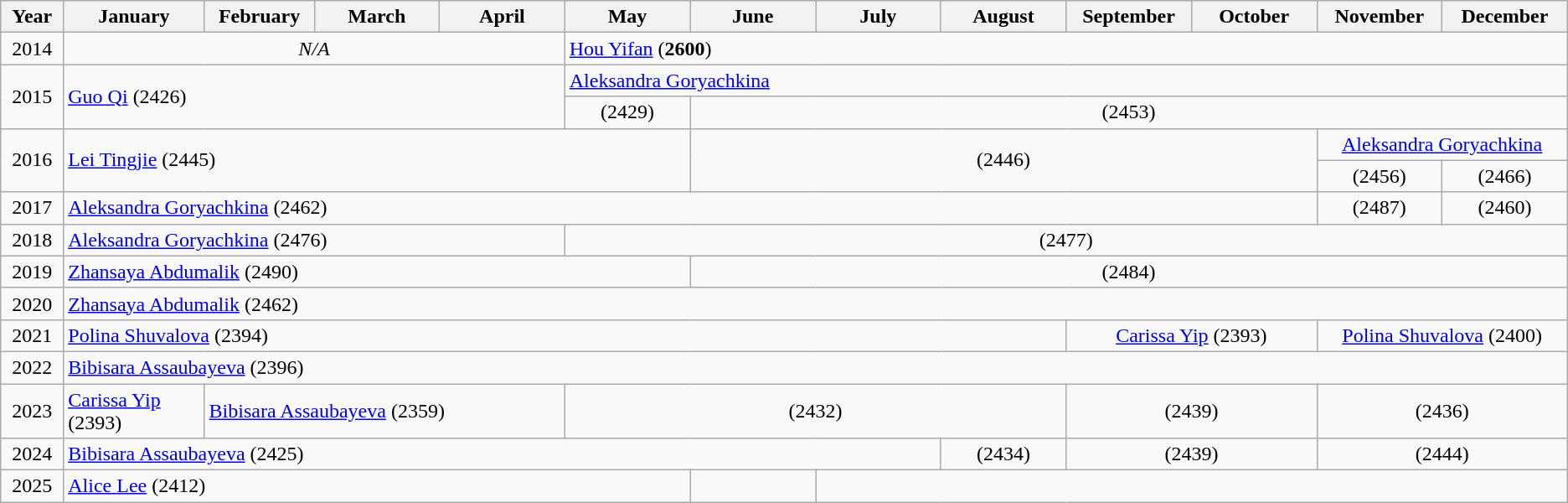<table class="wikitable center" style="text-align:center">
<tr>
<th>Year</th>
<th style="width:9%">January</th>
<th style="width:7%">February</th>
<th style="width:8%">March</th>
<th style="width:8%">April</th>
<th style="width:8%">May</th>
<th style="width:8%">June</th>
<th style="width:8%">July</th>
<th style="width:8%">August</th>
<th style="width:8%">September</th>
<th style="width:8%">October</th>
<th style="width:8%">November</th>
<th style="width:8%">December</th>
</tr>
<tr>
<td>2014</td>
<td colspan=4><em>N/A</em></td>
<td colspan=8 align=left> <a href='#'>Hou Yifan</a> (<strong>2600</strong>)</td>
</tr>
<tr>
<td rowspan=2>2015</td>
<td colspan=4 rowspan=2 align=left> <a href='#'>Guo Qi</a> (2426)</td>
<td colspan=8 align=left> <a href='#'>Aleksandra Goryachkina</a></td>
</tr>
<tr>
<td>(2429)</td>
<td colspan=7>(2453)</td>
</tr>
<tr>
<td rowspan=2>2016</td>
<td colspan=5 rowspan=2 align=left> <a href='#'>Lei Tingjie</a> (2445)</td>
<td colspan=5 rowspan=2>(2446)</td>
<td colspan=2> <a href='#'>Aleksandra Goryachkina</a></td>
</tr>
<tr>
<td>(2456)</td>
<td>(2466)</td>
</tr>
<tr>
<td>2017</td>
<td colspan=10 align=left> <a href='#'>Aleksandra Goryachkina</a> (2462)</td>
<td>(2487)</td>
<td>(2460)</td>
</tr>
<tr>
<td>2018</td>
<td colspan=4 align=left> <a href='#'>Aleksandra Goryachkina</a> (2476)</td>
<td colspan=8>(2477)</td>
</tr>
<tr>
<td>2019</td>
<td colspan=5 align=left> <a href='#'>Zhansaya Abdumalik</a> (2490)</td>
<td colspan=7>(2484)</td>
</tr>
<tr>
<td>2020</td>
<td colspan=12 align=left> <a href='#'>Zhansaya Abdumalik</a> (2462)</td>
</tr>
<tr>
<td>2021</td>
<td colspan=8 align=left> <a href='#'>Polina Shuvalova</a> (2394)</td>
<td colspan=2> <a href='#'>Carissa Yip</a> (2393)</td>
<td colspan=2> <a href='#'>Polina Shuvalova</a> (2400)</td>
</tr>
<tr>
<td>2022</td>
<td colspan=12 align=left> <a href='#'>Bibisara Assaubayeva</a> (2396)</td>
</tr>
<tr>
<td>2023</td>
<td align=left> <a href='#'>Carissa Yip</a> (2393)</td>
<td colspan=3 align=left> <a href='#'>Bibisara Assaubayeva</a> (2359)</td>
<td colspan=4>(2432)</td>
<td colspan=2>(2439)</td>
<td colspan=2>(2436)</td>
</tr>
<tr>
<td>2024</td>
<td colspan=7 align=left> <a href='#'>Bibisara Assaubayeva</a> (2425)</td>
<td>(2434)</td>
<td colspan=2>(2439)</td>
<td colspan=2>(2444)</td>
</tr>
<tr>
<td>2025</td>
<td colspan=5 align=left> <a href='#'>Alice Lee</a> (2412)</td>
<td></td>
</tr>
</table>
